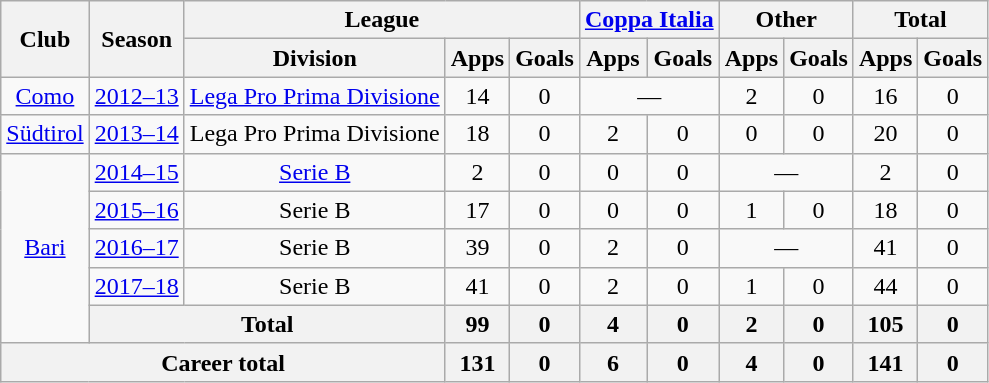<table class=wikitable style=text-align:center>
<tr>
<th rowspan=2>Club</th>
<th rowspan=2>Season</th>
<th colspan=3>League</th>
<th colspan=2><a href='#'>Coppa Italia</a></th>
<th colspan=2>Other</th>
<th colspan=2>Total</th>
</tr>
<tr>
<th>Division</th>
<th>Apps</th>
<th>Goals</th>
<th>Apps</th>
<th>Goals</th>
<th>Apps</th>
<th>Goals</th>
<th>Apps</th>
<th>Goals</th>
</tr>
<tr>
<td><a href='#'>Como</a></td>
<td><a href='#'>2012–13</a></td>
<td><a href='#'>Lega Pro Prima Divisione</a></td>
<td>14</td>
<td>0</td>
<td colspan=2>—</td>
<td>2</td>
<td>0</td>
<td>16</td>
<td>0</td>
</tr>
<tr>
<td><a href='#'>Südtirol</a></td>
<td><a href='#'>2013–14</a></td>
<td>Lega Pro Prima Divisione</td>
<td>18</td>
<td>0</td>
<td>2</td>
<td>0</td>
<td>0</td>
<td>0</td>
<td>20</td>
<td>0</td>
</tr>
<tr>
<td rowspan=5><a href='#'>Bari</a></td>
<td><a href='#'>2014–15</a></td>
<td><a href='#'>Serie B</a></td>
<td>2</td>
<td>0</td>
<td>0</td>
<td>0</td>
<td colspan=2>—</td>
<td>2</td>
<td>0</td>
</tr>
<tr>
<td><a href='#'>2015–16</a></td>
<td>Serie B</td>
<td>17</td>
<td>0</td>
<td>0</td>
<td>0</td>
<td>1</td>
<td>0</td>
<td>18</td>
<td>0</td>
</tr>
<tr>
<td><a href='#'>2016–17</a></td>
<td>Serie B</td>
<td>39</td>
<td>0</td>
<td>2</td>
<td>0</td>
<td colspan=2>—</td>
<td>41</td>
<td>0</td>
</tr>
<tr>
<td><a href='#'>2017–18</a></td>
<td>Serie B</td>
<td>41</td>
<td>0</td>
<td>2</td>
<td>0</td>
<td>1</td>
<td>0</td>
<td>44</td>
<td>0</td>
</tr>
<tr>
<th colspan=2>Total</th>
<th>99</th>
<th>0</th>
<th>4</th>
<th>0</th>
<th>2</th>
<th>0</th>
<th>105</th>
<th>0</th>
</tr>
<tr>
<th colspan=3>Career total</th>
<th>131</th>
<th>0</th>
<th>6</th>
<th>0</th>
<th>4</th>
<th>0</th>
<th>141</th>
<th>0</th>
</tr>
</table>
